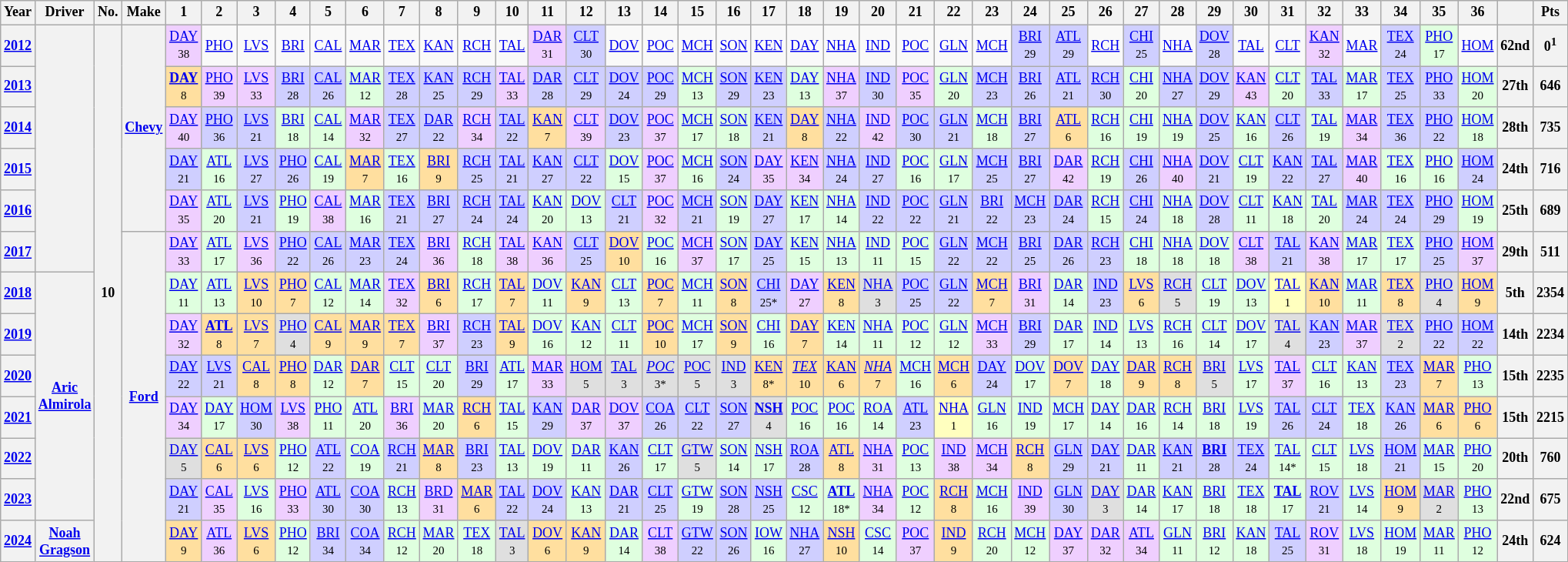<table class="wikitable" style="text-align:center; font-size:75%">
<tr>
<th>Year</th>
<th>Driver</th>
<th>No.</th>
<th>Make</th>
<th>1</th>
<th>2</th>
<th>3</th>
<th>4</th>
<th>5</th>
<th>6</th>
<th>7</th>
<th>8</th>
<th>9</th>
<th>10</th>
<th>11</th>
<th>12</th>
<th>13</th>
<th>14</th>
<th>15</th>
<th>16</th>
<th>17</th>
<th>18</th>
<th>19</th>
<th>20</th>
<th>21</th>
<th>22</th>
<th>23</th>
<th>24</th>
<th>25</th>
<th>26</th>
<th>27</th>
<th>28</th>
<th>29</th>
<th>30</th>
<th>31</th>
<th>32</th>
<th>33</th>
<th>34</th>
<th>35</th>
<th>36</th>
<th></th>
<th>Pts</th>
</tr>
<tr>
<th scope="row"><a href='#'>2012</a></th>
<th rowspan=6></th>
<th rowspan="13">10</th>
<th rowspan=5><a href='#'>Chevy</a></th>
<td style="background:#EFCFFF;"><a href='#'>DAY</a><br><small>38</small></td>
<td><a href='#'>PHO</a></td>
<td><a href='#'>LVS</a></td>
<td><a href='#'>BRI</a></td>
<td><a href='#'>CAL</a></td>
<td><a href='#'>MAR</a></td>
<td><a href='#'>TEX</a></td>
<td><a href='#'>KAN</a></td>
<td><a href='#'>RCH</a></td>
<td><a href='#'>TAL</a></td>
<td style="background:#EFCFFF;"><a href='#'>DAR</a><br><small>31</small></td>
<td style="background:#CFCFFF;"><a href='#'>CLT</a><br><small>30</small></td>
<td><a href='#'>DOV</a></td>
<td><a href='#'>POC</a></td>
<td><a href='#'>MCH</a></td>
<td><a href='#'>SON</a></td>
<td><a href='#'>KEN</a></td>
<td><a href='#'>DAY</a></td>
<td><a href='#'>NHA</a></td>
<td><a href='#'>IND</a></td>
<td><a href='#'>POC</a></td>
<td><a href='#'>GLN</a></td>
<td><a href='#'>MCH</a></td>
<td style="background:#CFCFFF;"><a href='#'>BRI</a><br><small>29</small></td>
<td style="background:#CFCFFF;"><a href='#'>ATL</a><br><small>29</small></td>
<td><a href='#'>RCH</a></td>
<td style="background:#CFCFFF;"><a href='#'>CHI</a><br><small>25</small></td>
<td><a href='#'>NHA</a></td>
<td style="background:#CFCFFF;"><a href='#'>DOV</a><br><small>28</small></td>
<td><a href='#'>TAL</a></td>
<td><a href='#'>CLT</a></td>
<td style="background:#EFCFFF;"><a href='#'>KAN</a><br><small>32</small></td>
<td><a href='#'>MAR</a></td>
<td style="background:#CFCFFF;"><a href='#'>TEX</a><br><small>24</small></td>
<td style="background:#DFFFDF;"><a href='#'>PHO</a><br><small>17</small></td>
<td><a href='#'>HOM</a></td>
<th>62nd</th>
<th>0<sup>1</sup></th>
</tr>
<tr>
<th scope="row"><a href='#'>2013</a></th>
<td style="background:#FFDF9F;"><strong><a href='#'>DAY</a></strong><br><small>8</small></td>
<td style="background:#EFCFFF;"><a href='#'>PHO</a><br><small>39</small></td>
<td style="background:#EFCFFF;"><a href='#'>LVS</a><br><small>33</small></td>
<td style="background:#CFCFFF;"><a href='#'>BRI</a><br><small>28</small></td>
<td style="background:#CFCFFF;"><a href='#'>CAL</a><br><small>26</small></td>
<td style="background:#DFFFDF;"><a href='#'>MAR</a><br><small>12</small></td>
<td style="background:#CFCFFF;"><a href='#'>TEX</a><br><small>28 </small></td>
<td style="background:#CFCFFF;"><a href='#'>KAN</a><br><small>25</small></td>
<td style="background:#CFCFFF;"><a href='#'>RCH</a><br><small>29</small></td>
<td style="background:#EFCFFF;"><a href='#'>TAL</a><br><small>33</small></td>
<td style="background:#CFCFFF;"><a href='#'>DAR</a><br><small>28</small></td>
<td style="background:#CFCFFF;"><a href='#'>CLT</a><br><small>29</small></td>
<td style="background:#CFCFFF;"><a href='#'>DOV</a><br><small>24</small></td>
<td style="background:#CFCFFF;"><a href='#'>POC</a><br><small>29</small></td>
<td style="background:#DFFFDF;"><a href='#'>MCH</a><br><small>13</small></td>
<td style="background:#CFCFFF;"><a href='#'>SON</a><br><small>29</small></td>
<td style="background:#CFCFFF;"><a href='#'>KEN</a><br><small>23</small></td>
<td style="background:#DFFFDF;"><a href='#'>DAY</a><br><small>13</small></td>
<td style="background:#EFCFFF;"><a href='#'>NHA</a><br><small>37</small></td>
<td style="background:#CFCFFF;"><a href='#'>IND</a><br><small>30</small></td>
<td style="background:#EFCFFF;"><a href='#'>POC</a><br><small>35</small></td>
<td style="background:#DFFFDF;"><a href='#'>GLN</a><br><small>20</small></td>
<td style="background:#CFCFFF;"><a href='#'>MCH</a><br><small>23</small></td>
<td style="background:#CFCFFF;"><a href='#'>BRI</a><br><small>26</small></td>
<td style="background:#CFCFFF;"><a href='#'>ATL</a><br><small>21</small></td>
<td style="background:#CFCFFF;"><a href='#'>RCH</a><br><small>30</small></td>
<td style="background:#DFFFDF;"><a href='#'>CHI</a><br><small>20</small></td>
<td style="background:#CFCFFF;"><a href='#'>NHA</a><br><small>27</small></td>
<td style="background:#CFCFFF;"><a href='#'>DOV</a><br><small>29</small></td>
<td style="background:#EFCFFF;"><a href='#'>KAN</a><br><small>43</small></td>
<td style="background:#DFFFDF;"><a href='#'>CLT</a><br><small>20</small></td>
<td style="background:#CFCFFF;"><a href='#'>TAL</a><br><small>33</small></td>
<td style="background:#DFFFDF;"><a href='#'>MAR</a><br><small>17</small></td>
<td style="background:#CFCFFF;"><a href='#'>TEX</a><br><small>25</small></td>
<td style="background:#CFCFFF;"><a href='#'>PHO</a><br><small>33</small></td>
<td style="background:#DFFFDF;"><a href='#'>HOM</a><br><small>20</small></td>
<th>27th</th>
<th>646</th>
</tr>
<tr>
<th scope="row"><a href='#'>2014</a></th>
<td style="background:#EFCFFF;"><a href='#'>DAY</a><br><small>40</small></td>
<td style="background:#CFCFFF;"><a href='#'>PHO</a><br><small>36</small></td>
<td style="background:#CFCFFF;"><a href='#'>LVS</a><br><small>21</small></td>
<td style="background:#DFFFDF;"><a href='#'>BRI</a><br><small>18</small></td>
<td style="background:#DFFFDF;"><a href='#'>CAL</a><br><small>14</small></td>
<td style="background:#EFCFFF;"><a href='#'>MAR</a><br><small>32</small></td>
<td style="background:#CFCFFF;"><a href='#'>TEX</a><br><small>27</small></td>
<td style="background:#CFCFFF;"><a href='#'>DAR</a><br><small>22</small></td>
<td style="background:#EFCFFF;"><a href='#'>RCH</a><br><small>34</small></td>
<td style="background:#CFCFFF;"><a href='#'>TAL</a><br><small>22</small></td>
<td style="background:#FFDF9F;"><a href='#'>KAN</a><br><small>7</small></td>
<td style="background:#EFCFFF;"><a href='#'>CLT</a><br><small>39</small></td>
<td style="background:#CFCFFF;"><a href='#'>DOV</a><br><small>23</small></td>
<td style="background:#EFCFFF;"><a href='#'>POC</a><br><small>37</small></td>
<td style="background:#DFFFDF;"><a href='#'>MCH</a><br><small>17</small></td>
<td style="background:#DFFFDF;"><a href='#'>SON</a><br><small>18</small></td>
<td style="background:#CFCFFF;"><a href='#'>KEN</a><br><small>21</small></td>
<td style="background:#FFDF9F;"><a href='#'>DAY</a><br><small>8</small></td>
<td style="background:#CFCFFF;"><a href='#'>NHA</a><br><small>22</small></td>
<td style="background:#EFCFFF;"><a href='#'>IND</a><br><small>42</small></td>
<td style="background:#CFCFFF;"><a href='#'>POC</a><br><small>30</small></td>
<td style="background:#CFCFFF;"><a href='#'>GLN</a><br><small>21</small></td>
<td style="background:#DFFFDF;"><a href='#'>MCH</a><br><small>18</small></td>
<td style="background:#CFCFFF;"><a href='#'>BRI</a><br><small>27</small></td>
<td style="background:#FFDF9F;"><a href='#'>ATL</a><br><small>6</small></td>
<td style="background:#DFFFDF;"><a href='#'>RCH</a><br><small>16</small></td>
<td style="background:#DFFFDF;"><a href='#'>CHI</a><br><small>19</small></td>
<td style="background:#DFFFDF;"><a href='#'>NHA</a><br><small>19</small></td>
<td style="background:#CFCFFF;"><a href='#'>DOV</a><br><small>25</small></td>
<td style="background:#DFFFDF;"><a href='#'>KAN</a><br><small>16</small></td>
<td style="background:#CFCFFF;"><a href='#'>CLT</a><br><small>26</small></td>
<td style="background:#DFFFDF;"><a href='#'>TAL</a><br><small>19</small></td>
<td style="background:#EFCFFF;"><a href='#'>MAR</a><br><small>34</small></td>
<td style="background:#CFCFFF;"><a href='#'>TEX</a><br><small>36</small></td>
<td style="background:#CFCFFF;"><a href='#'>PHO</a><br><small>22</small></td>
<td style="background:#DFFFDF;"><a href='#'>HOM</a><br><small>18</small></td>
<th>28th</th>
<th>735</th>
</tr>
<tr>
<th><a href='#'>2015</a></th>
<td style="background:#CFCFFF;"><a href='#'>DAY</a><br><small>21</small></td>
<td style="background:#DFFFDF;"><a href='#'>ATL</a><br><small>16</small></td>
<td style="background:#CFCFFF;"><a href='#'>LVS</a><br><small>27</small></td>
<td style="background:#CFCFFF;"><a href='#'>PHO</a><br><small>26</small></td>
<td style="background:#DFFFDF;"><a href='#'>CAL</a><br><small>19</small></td>
<td style="background:#FFDF9F;"><a href='#'>MAR</a><br><small>7</small></td>
<td style="background:#DFFFDF;"><a href='#'>TEX</a><br><small>16</small></td>
<td style="background:#FFDF9F;"><a href='#'>BRI</a><br><small>9</small></td>
<td style="background:#CFCFFF;"><a href='#'>RCH</a><br><small>25</small></td>
<td style="background:#CFCFFF;"><a href='#'>TAL</a><br><small>21</small></td>
<td style="background:#CFCFFF;"><a href='#'>KAN</a><br><small>27</small></td>
<td style="background:#CFCFFF;"><a href='#'>CLT</a><br><small>22</small></td>
<td style="background:#DFFFDF;"><a href='#'>DOV</a><br><small>15</small></td>
<td style="background:#EFCFFF;"><a href='#'>POC</a><br><small>37</small></td>
<td style="background:#DFFFDF;"><a href='#'>MCH</a><br><small>16</small></td>
<td style="background:#CFCFFF;"><a href='#'>SON</a><br><small>24</small></td>
<td style="background:#EFCFFF;"><a href='#'>DAY</a><br><small>35</small></td>
<td style="background:#EFCFFF;"><a href='#'>KEN</a><br><small>34</small></td>
<td style="background:#CFCFFF;"><a href='#'>NHA</a><br><small>24</small></td>
<td style="background:#CFCFFF;"><a href='#'>IND</a><br><small>27</small></td>
<td style="background:#DFFFDF;"><a href='#'>POC</a><br><small>16</small></td>
<td style="background:#DFFFDF;"><a href='#'>GLN</a><br><small>17</small></td>
<td style="background:#CFCFFF;"><a href='#'>MCH</a><br><small>25</small></td>
<td style="background:#CFCFFF;"><a href='#'>BRI</a><br><small>27</small></td>
<td style="background:#EFCFFF;"><a href='#'>DAR</a><br><small>42</small></td>
<td style="background:#DFFFDF;"><a href='#'>RCH</a><br><small>19</small></td>
<td style="background:#CFCFFF;"><a href='#'>CHI</a><br><small>26</small></td>
<td style="background:#EFCFFF;"><a href='#'>NHA</a><br><small>40</small></td>
<td style="background:#CFCFFF;"><a href='#'>DOV</a><br><small>21</small></td>
<td style="background:#DFFFDF;"><a href='#'>CLT</a><br><small>19</small></td>
<td style="background:#CFCFFF;"><a href='#'>KAN</a><br><small>22</small></td>
<td style="background:#CFCFFF;"><a href='#'>TAL</a><br><small>27</small></td>
<td style="background:#EFCFFF;"><a href='#'>MAR</a><br><small>40</small></td>
<td style="background:#DFFFDF;"><a href='#'>TEX</a><br><small>16</small></td>
<td style="background:#DFFFDF;"><a href='#'>PHO</a><br><small>16</small></td>
<td style="background:#CFCFFF;"><a href='#'>HOM</a><br><small>24</small></td>
<th>24th</th>
<th>716</th>
</tr>
<tr>
<th><a href='#'>2016</a></th>
<td style="background:#EFCFFF;"><a href='#'>DAY</a><br><small>35</small></td>
<td style="background:#DFFFDF;"><a href='#'>ATL</a><br><small>20</small></td>
<td style="background:#CFCFFF;"><a href='#'>LVS</a><br><small>21</small></td>
<td style="background:#DFFFDF;"><a href='#'>PHO</a><br><small>19</small></td>
<td style="background:#EFCFFF;"><a href='#'>CAL</a><br><small>38</small></td>
<td style="background:#DFFFDF;"><a href='#'>MAR</a><br><small>16</small></td>
<td style="background:#CFCFFF;"><a href='#'>TEX</a><br><small>21</small></td>
<td style="background:#CFCFFF;"><a href='#'>BRI</a><br><small>27</small></td>
<td style="background:#CFCFFF;"><a href='#'>RCH</a><br><small>24</small></td>
<td style="background:#CFCFFF;"><a href='#'>TAL</a><br><small>24</small></td>
<td style="background:#DFFFDF;"><a href='#'>KAN</a><br><small>20</small></td>
<td style="background:#DFFFDF;"><a href='#'>DOV</a><br><small>13</small></td>
<td style="background:#CFCFFF;"><a href='#'>CLT</a><br><small>21</small></td>
<td style="background:#EFCFFF;"><a href='#'>POC</a><br><small>32</small></td>
<td style="background:#CFCFFF;"><a href='#'>MCH</a><br><small>21</small></td>
<td style="background:#DFFFDF;"><a href='#'>SON</a><br><small>19</small></td>
<td style="background:#CFCFFF;"><a href='#'>DAY</a><br><small>27</small></td>
<td style="background:#DFFFDF;"><a href='#'>KEN</a><br><small>17</small></td>
<td style="background:#DFFFDF;"><a href='#'>NHA</a><br><small>14</small></td>
<td style="background:#CFCFFF;"><a href='#'>IND</a><br><small>22</small></td>
<td style="background:#CFCFFF;"><a href='#'>POC</a><br><small>22</small></td>
<td style="background:#CFCFFF;"><a href='#'>GLN</a><br><small>21</small></td>
<td style="background:#CFCFFF;"><a href='#'>BRI</a><br><small>22</small></td>
<td style="background:#CFCFFF;"><a href='#'>MCH</a><br><small>23</small></td>
<td style="background:#CFCFFF;"><a href='#'>DAR</a><br><small>24</small></td>
<td style="background:#DFFFDF;"><a href='#'>RCH</a><br><small>15</small></td>
<td style="background:#CFCFFF;"><a href='#'>CHI</a><br><small>24</small></td>
<td style="background:#DFFFDF;"><a href='#'>NHA</a><br><small>18</small></td>
<td style="background:#CFCFFF;"><a href='#'>DOV</a><br><small>28</small></td>
<td style="background:#DFFFDF;"><a href='#'>CLT</a><br><small>11</small></td>
<td style="background:#DFFFDF;"><a href='#'>KAN</a><br><small>18</small></td>
<td style="background:#DFFFDF;"><a href='#'>TAL</a><br><small>20</small></td>
<td style="background:#CFCFFF;"><a href='#'>MAR</a><br><small>24</small></td>
<td style="background:#CFCFFF;"><a href='#'>TEX</a><br><small>24</small></td>
<td style="background:#CFCFFF;"><a href='#'>PHO</a><br><small>29</small></td>
<td style="background:#DFFFDF;"><a href='#'>HOM</a><br><small>19</small></td>
<th>25th</th>
<th>689</th>
</tr>
<tr>
<th><a href='#'>2017</a></th>
<th rowspan="8"><a href='#'>Ford</a></th>
<td style="background:#EFCFFF;"><a href='#'>DAY</a><br><small>33</small></td>
<td style="background:#DFFFDF;"><a href='#'>ATL</a><br><small>17</small></td>
<td style="background:#EFCFFF;"><a href='#'>LVS</a><br><small>36</small></td>
<td style="background:#CFCFFF;"><a href='#'>PHO</a><br><small>22</small></td>
<td style="background:#CFCFFF;"><a href='#'>CAL</a><br><small>26</small></td>
<td style="background:#CFCFFF;"><a href='#'>MAR</a><br><small>23</small></td>
<td style="background:#CFCFFF;"><a href='#'>TEX</a><br><small>24</small></td>
<td style="background:#EFCFFF;"><a href='#'>BRI</a><br><small>36</small></td>
<td style="background:#DFFFDF;"><a href='#'>RCH</a><br><small>18</small></td>
<td style="background:#EFCFFF;"><a href='#'>TAL</a><br><small>38</small></td>
<td style="background:#EFCFFF;"><a href='#'>KAN</a><br><small>36</small></td>
<td style="background:#CFCFFF;"><a href='#'>CLT</a><br><small>25</small></td>
<td style="background:#FFDF9F;"><a href='#'>DOV</a><br><small>10</small></td>
<td style="background:#DFFFDF;"><a href='#'>POC</a><br><small>16</small></td>
<td style="background:#EFCFFF;"><a href='#'>MCH</a><br><small>37</small></td>
<td style="background:#DFFFDF;"><a href='#'>SON</a><br><small>17</small></td>
<td style="background:#CFCFFF;"><a href='#'>DAY</a><br><small>25</small></td>
<td style="background:#DFFFDF;"><a href='#'>KEN</a><br><small>15</small></td>
<td style="background:#DFFFDF;"><a href='#'>NHA</a><br><small>13</small></td>
<td style="background:#DFFFDF;"><a href='#'>IND</a><br><small>11</small></td>
<td style="background:#DFFFDF;"><a href='#'>POC</a><br><small>15</small></td>
<td style="background:#CFCFFF;"><a href='#'>GLN</a><br><small>22</small></td>
<td style="background:#CFCFFF;"><a href='#'>MCH</a><br><small>22</small></td>
<td style="background:#CFCFFF;"><a href='#'>BRI</a><br><small>25</small></td>
<td style="background:#CFCFFF;"><a href='#'>DAR</a><br><small>26</small></td>
<td style="background:#CFCFFF;"><a href='#'>RCH</a><br><small>23</small></td>
<td style="background:#DFFFDF;"><a href='#'>CHI</a><br><small>18</small></td>
<td style="background:#DFFFDF;"><a href='#'>NHA</a><br><small>18</small></td>
<td style="background:#DFFFDF;"><a href='#'>DOV</a><br><small>18</small></td>
<td style="background:#EFCFFF;"><a href='#'>CLT</a><br><small>38</small></td>
<td style="background:#CFCFFF;"><a href='#'>TAL</a><br><small>21</small></td>
<td style="background:#EFCFFF;"><a href='#'>KAN</a><br><small>38</small></td>
<td style="background:#DFFFDF;"><a href='#'>MAR</a><br><small>17</small></td>
<td style="background:#DFFFDF;"><a href='#'>TEX</a><br><small>17</small></td>
<td style="background:#CFCFFF;"><a href='#'>PHO</a><br><small>25</small></td>
<td style="background:#EFCFFF;"><a href='#'>HOM</a><br><small>37</small></td>
<th>29th</th>
<th>511</th>
</tr>
<tr>
<th><a href='#'>2018</a></th>
<th rowspan="6"><a href='#'>Aric Almirola</a></th>
<td style="background:#DFFFDF;"><a href='#'>DAY</a><br><small>11</small></td>
<td style="background:#DFFFDF;"><a href='#'>ATL</a><br><small>13</small></td>
<td style="background:#FFDF9F;"><a href='#'>LVS</a><br><small>10</small></td>
<td style="background:#FFDF9F;"><a href='#'>PHO</a><br><small>7</small></td>
<td style="background:#DFFFDF;"><a href='#'>CAL</a><br><small>12</small></td>
<td style="background:#DFFFDF;"><a href='#'>MAR</a><br><small>14</small></td>
<td style="background:#EFCFFF;"><a href='#'>TEX</a><br><small>32</small></td>
<td style="background:#FFDF9F;"><a href='#'>BRI</a><br><small>6</small></td>
<td style="background:#DFFFDF;"><a href='#'>RCH</a><br><small>17</small></td>
<td style="background:#FFDF9F;"><a href='#'>TAL</a><br><small>7</small></td>
<td style="background:#DFFFDF;"><a href='#'>DOV</a><br><small>11</small></td>
<td style="background:#FFDF9F;"><a href='#'>KAN</a><br><small>9</small></td>
<td style="background:#DFFFDF;"><a href='#'>CLT</a><br><small>13</small></td>
<td style="background:#FFDF9F;"><a href='#'>POC</a><br><small>7</small></td>
<td style="background:#DFFFDF;"><a href='#'>MCH</a><br><small>11</small></td>
<td style="background:#FFDF9F;"><a href='#'>SON</a><br><small>8</small></td>
<td style="background:#CFCFFF;"><a href='#'>CHI</a><br><small>25*</small></td>
<td style="background:#EFCFFF;"><a href='#'>DAY</a><br><small>27</small></td>
<td style="background:#FFDF9F;"><a href='#'>KEN</a><br><small>8</small></td>
<td style="background:#DFDFDF;"><a href='#'>NHA</a><br><small>3</small></td>
<td style="background:#CFCFFF;"><a href='#'>POC</a><br><small>25</small></td>
<td style="background:#CFCFFF;"><a href='#'>GLN</a><br><small>22</small></td>
<td style="background:#FFDF9F;"><a href='#'>MCH</a><br><small>7</small></td>
<td style="background:#EFCFFF;"><a href='#'>BRI</a><br><small>31</small></td>
<td style="background:#DFFFDF;"><a href='#'>DAR</a><br><small>14</small></td>
<td style="background:#CFCFFF;"><a href='#'>IND</a><br><small>23</small></td>
<td style="background:#FFDF9F;"><a href='#'>LVS</a><br><small>6</small></td>
<td style="background:#DFDFDF;"><a href='#'>RCH</a><br><small>5</small></td>
<td style="background:#DFFFDF;"><a href='#'>CLT</a><br><small>19</small></td>
<td style="background:#DFFFDF;"><a href='#'>DOV</a><br><small>13</small></td>
<td style="background:#FFFFBF;"><a href='#'>TAL</a><br><small>1</small></td>
<td style="background:#FFDF9F;"><a href='#'>KAN</a><br><small>10</small></td>
<td style="background:#DFFFDF;"><a href='#'>MAR</a><br><small>11</small></td>
<td style="background:#FFDF9F;"><a href='#'>TEX</a><br><small>8</small></td>
<td style="background:#DFDFDF;"><a href='#'>PHO</a><br><small>4</small></td>
<td style="background:#FFDF9F;"><a href='#'>HOM</a><br><small>9</small></td>
<th>5th</th>
<th>2354</th>
</tr>
<tr>
<th><a href='#'>2019</a></th>
<td style="background:#EFCFFF;"><a href='#'>DAY</a><br><small>32</small></td>
<td style="background:#FFDF9F;"><strong><a href='#'>ATL</a></strong><br><small>8</small></td>
<td style="background:#FFDF9F;"><a href='#'>LVS</a><br><small>7</small></td>
<td style="background:#DFDFDF;"><a href='#'>PHO</a><br><small>4</small></td>
<td style="background:#FFDF9F;"><a href='#'>CAL</a><br><small>9</small></td>
<td style="background:#FFDF9F;"><a href='#'>MAR</a><br><small>9</small></td>
<td style="background:#FFDF9F;"><a href='#'>TEX</a><br><small>7</small></td>
<td style="background:#EFCFFF;"><a href='#'>BRI</a><br><small>37</small></td>
<td style="background:#CFCFFF;"><a href='#'>RCH</a><br><small>23</small></td>
<td style="background:#FFDF9F;"><a href='#'>TAL</a><br><small>9</small></td>
<td style="background:#DFFFDF;"><a href='#'>DOV</a><br><small>16</small></td>
<td style="background:#DFFFDF;"><a href='#'>KAN</a><br><small>12</small></td>
<td style="background:#DFFFDF;"><a href='#'>CLT</a><br><small>11</small></td>
<td style="background:#FFDF9F;"><a href='#'>POC</a><br><small>10</small></td>
<td style="background:#DFFFDF;"><a href='#'>MCH</a><br><small>17</small></td>
<td style="background:#FFDF9F;"><a href='#'>SON</a><br><small>9</small></td>
<td style="background:#DFFFDF;"><a href='#'>CHI</a><br><small>16</small></td>
<td style="background:#FFDF9F;"><a href='#'>DAY</a><br><small>7</small></td>
<td style="background:#DFFFDF;"><a href='#'>KEN</a><br><small>14</small></td>
<td style="background:#DFFFDF;"><a href='#'>NHA</a><br><small>11</small></td>
<td style="background:#DFFFDF;"><a href='#'>POC</a><br><small>12</small></td>
<td style="background:#DFFFDF;"><a href='#'>GLN</a><br><small>12</small></td>
<td style="background:#EFCFFF;"><a href='#'>MCH</a><br><small>33</small></td>
<td style="background:#CFCFFF;"><a href='#'>BRI</a><br><small>29</small></td>
<td style="background:#DFFFDF;"><a href='#'>DAR</a><br><small>17</small></td>
<td style="background:#DFFFDF;"><a href='#'>IND</a><br><small>14</small></td>
<td style="background:#DFFFDF;"><a href='#'>LVS</a><br><small>13</small></td>
<td style="background:#DFFFDF;"><a href='#'>RCH</a><br><small>16</small></td>
<td style="background:#DFFFDF;"><a href='#'>CLT</a><br><small>14</small></td>
<td style="background:#DFFFDF;"><a href='#'>DOV</a><br><small>17</small></td>
<td style="background:#DFDFDF;"><a href='#'>TAL</a><br><small>4</small></td>
<td style="background:#CFCFFF;"><a href='#'>KAN</a><br><small>23</small></td>
<td style="background:#EFCFFF;"><a href='#'>MAR</a><br><small>37</small></td>
<td style="background:#DFDFDF;"><a href='#'>TEX</a><br><small>2</small></td>
<td style="background:#CFCFFF;"><a href='#'>PHO</a><br><small>22</small></td>
<td style="background:#CFCFFF;"><a href='#'>HOM</a><br><small>22</small></td>
<th>14th</th>
<th>2234</th>
</tr>
<tr>
<th><a href='#'>2020</a></th>
<td style="background:#CFCFFF;"><a href='#'>DAY</a><br><small>22</small></td>
<td style="background:#CFCFFF;"><a href='#'>LVS</a><br><small>21</small></td>
<td style="background:#FFDF9F;"><a href='#'>CAL</a><br><small>8</small></td>
<td style="background:#FFDF9F;"><a href='#'>PHO</a><br><small>8</small></td>
<td style="background:#DFFFDF;"><a href='#'>DAR</a><br><small>12</small></td>
<td style="background:#FFDF9F;"><a href='#'>DAR</a><br><small>7</small></td>
<td style="background:#DFFFDF;"><a href='#'>CLT</a><br><small>15</small></td>
<td style="background:#DFFFDF;"><a href='#'>CLT</a><br><small>20</small></td>
<td style="background:#CFCFFF;"><a href='#'>BRI</a><br><small>29</small></td>
<td style="background:#DFFFDF;"><a href='#'>ATL</a><br><small>17</small></td>
<td style="background:#EFCFFF;"><a href='#'>MAR</a><br><small>33</small></td>
<td style="background:#DFDFDF;"><a href='#'>HOM</a><br><small>5</small></td>
<td style="background:#DFDFDF;"><a href='#'>TAL</a><br><small>3</small></td>
<td style="background:#DFDFDF;"><em><a href='#'>POC</a></em><br><small>3*</small></td>
<td style="background:#DFDFDF;"><a href='#'>POC</a><br><small>5</small></td>
<td style="background:#DFDFDF;"><a href='#'>IND</a><br><small>3</small></td>
<td style="background:#FFDF9F;"><a href='#'>KEN</a><br><small>8*</small></td>
<td style="background:#FFDF9F;"><em><a href='#'>TEX</a></em><br><small>10</small></td>
<td style="background:#FFDF9F;"><a href='#'>KAN</a><br><small>6</small></td>
<td style="background:#FFDF9F;"><em><a href='#'>NHA</a></em><br><small>7</small></td>
<td style="background:#DFFFDF;"><a href='#'>MCH</a><br><small>16</small></td>
<td style="background:#FFDF9F;"><a href='#'>MCH</a><br><small>6</small></td>
<td style="background:#CFCFFF;"><a href='#'>DAY</a><br><small>24</small></td>
<td style="background:#DFFFDF;"><a href='#'>DOV</a><br><small>17</small></td>
<td style="background:#FFDF9F;"><a href='#'>DOV</a><br><small>7</small></td>
<td style="background:#DFFFDF;"><a href='#'>DAY</a><br><small>18</small></td>
<td style="background:#FFDF9F;"><a href='#'>DAR</a><br><small>9</small></td>
<td style="background:#FFDF9F;"><a href='#'>RCH</a><br><small>8</small></td>
<td style="background:#DFDFDF;"><a href='#'>BRI</a><br><small>5</small></td>
<td style="background:#DFFFDF;"><a href='#'>LVS</a><br><small>17</small></td>
<td style="background:#EFCFFF;"><a href='#'>TAL</a><br><small>37</small></td>
<td style="background:#DFFFDF;"><a href='#'>CLT</a><br><small>16</small></td>
<td style="background:#DFFFDF;"><a href='#'>KAN</a><br><small>13</small></td>
<td style="background:#CFCFFF;"><a href='#'>TEX</a><br><small>23</small></td>
<td style="background:#FFDF9F;"><a href='#'>MAR</a><br><small>7</small></td>
<td style="background:#DFFFDF;"><a href='#'>PHO</a><br><small>13</small></td>
<th>15th</th>
<th>2235</th>
</tr>
<tr>
<th><a href='#'>2021</a></th>
<td style="background:#EFCFFF;"><a href='#'>DAY</a><br><small>34</small></td>
<td style="background:#DFFFDF;"><a href='#'>DAY</a><br><small>17</small></td>
<td style="background:#CFCFFF;"><a href='#'>HOM</a><br><small>30</small></td>
<td style="background:#EFCFFF;"><a href='#'>LVS</a><br><small>38</small></td>
<td style="background:#DFFFDF;"><a href='#'>PHO</a><br><small>11</small></td>
<td style="background:#DFFFDF;"><a href='#'>ATL</a><br><small>20</small></td>
<td style="background:#EFCFFF;"><a href='#'>BRI</a><br><small>36</small></td>
<td style="background:#DFFFDF;"><a href='#'>MAR</a><br><small>20</small></td>
<td style="background:#FFDF9F;"><a href='#'>RCH</a><br><small>6</small></td>
<td style="background:#DFFFDF;"><a href='#'>TAL</a><br><small>15</small></td>
<td style="background:#CFCFFF;"><a href='#'>KAN</a><br><small>29</small></td>
<td style="background:#EFCFFF;"><a href='#'>DAR</a><br><small>37</small></td>
<td style="background:#EFCFFF;"><a href='#'>DOV</a><br><small>37</small></td>
<td style="background:#CFCFFF;"><a href='#'>COA</a><br><small>26</small></td>
<td style="background:#CFCFFF;"><a href='#'>CLT</a><br><small>22</small></td>
<td style="background:#CFCFFF;"><a href='#'>SON</a><br><small>27</small></td>
<td style="background:#DFDFDF;"><strong><a href='#'>NSH</a></strong><br><small>4</small></td>
<td style="background:#DFFFDF;"><a href='#'>POC</a><br><small>16</small></td>
<td style="background:#DFFFDF;"><a href='#'>POC</a><br><small>16</small></td>
<td style="background:#DFFFDF;"><a href='#'>ROA</a><br><small>14</small></td>
<td style="background:#CFCFFF;"><a href='#'>ATL</a><br><small>23</small></td>
<td style="background:#FFFFBF;"><a href='#'>NHA</a><br><small>1</small></td>
<td style="background:#DFFFDF;"><a href='#'>GLN</a><br><small>16</small></td>
<td style="background:#DFFFDF;"><a href='#'>IND</a><br><small>19</small></td>
<td style="background:#DFFFDF;"><a href='#'>MCH</a><br><small>17</small></td>
<td style="background:#DFFFDF;"><a href='#'>DAY</a><br><small>14</small></td>
<td style="background:#DFFFDF;"><a href='#'>DAR</a><br><small>16</small></td>
<td style="background:#DFFFDF;"><a href='#'>RCH</a><br><small>14</small></td>
<td style="background:#DFFFDF;"><a href='#'>BRI</a><br><small>18</small></td>
<td style="background:#DFFFDF;"><a href='#'>LVS</a><br><small>19</small></td>
<td style="background:#CFCFFF;"><a href='#'>TAL</a><br><small>26</small></td>
<td style="background:#CFCFFF;"><a href='#'>CLT</a><br><small>24</small></td>
<td style="background:#DFFFDF;"><a href='#'>TEX</a><br><small>18</small></td>
<td style="background:#CFCFFF;"><a href='#'>KAN</a><br><small>26</small></td>
<td style="background:#FFDF9F;"><a href='#'>MAR</a><br><small>6</small></td>
<td style="background:#FFDF9F;"><a href='#'>PHO</a><br><small>6</small></td>
<th>15th</th>
<th>2215</th>
</tr>
<tr>
<th><a href='#'>2022</a></th>
<td style="background:#DFDFDF;"><a href='#'>DAY</a><br><small>5</small></td>
<td style="background:#FFDF9F;"><a href='#'>CAL</a><br><small>6</small></td>
<td style="background:#FFDF9F;"><a href='#'>LVS</a><br><small>6</small></td>
<td style="background:#DFFFDF;"><a href='#'>PHO</a><br><small>12</small></td>
<td style="background:#CFCFFF;"><a href='#'>ATL</a><br><small>22</small></td>
<td style="background:#DFFFDF;"><a href='#'>COA</a><br><small>19</small></td>
<td style="background:#CFCFFF;"><a href='#'>RCH</a><br><small>21</small></td>
<td style="background:#FFDF9F;"><a href='#'>MAR</a><br><small>8</small></td>
<td style="background:#CFCFFF;"><a href='#'>BRI</a><br><small>23</small></td>
<td style="background:#DFFFDF;"><a href='#'>TAL</a><br><small>13</small></td>
<td style="background:#DFFFDF;"><a href='#'>DOV</a><br><small>19</small></td>
<td style="background:#DFFFDF;"><a href='#'>DAR</a><br><small>11</small></td>
<td style="background:#CFCFFF;"><a href='#'>KAN</a><br><small>26</small></td>
<td style="background:#DFFFDF;"><a href='#'>CLT</a><br><small>17</small></td>
<td style="background:#DFDFDF;"><a href='#'>GTW</a><br><small>5</small></td>
<td style="background:#DFFFDF;"><a href='#'>SON</a><br><small>14</small></td>
<td style="background:#DFFFDF;"><a href='#'>NSH</a><br><small>17</small></td>
<td style="background:#CFCFFF;"><a href='#'>ROA</a><br><small>28</small></td>
<td style="background:#FFDF9F;"><a href='#'>ATL</a><br><small>8</small></td>
<td style="background:#EFCFFF;"><a href='#'>NHA</a><br><small>31</small></td>
<td style="background:#DFFFDF;"><a href='#'>POC</a><br><small>13</small></td>
<td style="background:#EFCFFF;"><a href='#'>IND</a><br><small>38</small></td>
<td style="background:#EFCFFF;"><a href='#'>MCH</a><br><small>34</small></td>
<td style="background:#FFDF9F;"><a href='#'>RCH</a><br><small>8</small></td>
<td style="background:#CFCFFF;"><a href='#'>GLN</a><br><small>29</small></td>
<td style="background:#CFCFFF;"><a href='#'>DAY</a><br><small>21</small></td>
<td style="background:#DFFFDF;"><a href='#'>DAR</a><br><small>11</small></td>
<td style="background:#CFCFFF;"><a href='#'>KAN</a><br><small>21</small></td>
<td style="background:#CFCFFF;"><strong><a href='#'>BRI</a></strong><br><small>28</small></td>
<td style="background:#CFCFFF;"><a href='#'>TEX</a><br><small>24</small></td>
<td style="background:#DFFFDF;"><a href='#'>TAL</a><br><small>14*</small></td>
<td style="background:#DFFFDF;"><a href='#'>CLT</a><br><small>15</small></td>
<td style="background:#DFFFDF;"><a href='#'>LVS</a><br><small>18</small></td>
<td style="background:#CFCFFF;"><a href='#'>HOM</a><br><small>21</small></td>
<td style="background:#DFFFDF;"><a href='#'>MAR</a><br><small>15</small></td>
<td style="background:#DFFFDF;"><a href='#'>PHO</a><br><small>20</small></td>
<th>20th</th>
<th>760</th>
</tr>
<tr>
<th><a href='#'>2023</a></th>
<td style="background:#CFCFFF;"><a href='#'>DAY</a><br><small>21</small></td>
<td style="background:#EFCFFF;"><a href='#'>CAL</a><br><small>35</small></td>
<td style="background:#DFFFDF;"><a href='#'>LVS</a><br><small>16</small></td>
<td style="background:#EFCFFF;"><a href='#'>PHO</a><br><small>33</small></td>
<td style="background:#CFCFFF;"><a href='#'>ATL</a><br><small>30</small></td>
<td style="background:#CFCFFF;"><a href='#'>COA</a><br><small>30</small></td>
<td style="background:#DFFFDF;"><a href='#'>RCH</a><br><small>13</small></td>
<td style="background:#EFCFFF;"><a href='#'>BRD</a><br><small>31</small></td>
<td style="background:#FFDF9F;"><a href='#'>MAR</a><br><small>6</small></td>
<td style="background:#CFCFFF;"><a href='#'>TAL</a><br><small>22</small></td>
<td style="background:#CFCFFF;"><a href='#'>DOV</a><br><small>24</small></td>
<td style="background:#DFFFDF;"><a href='#'>KAN</a><br><small>13</small></td>
<td style="background:#CFCFFF;"><a href='#'>DAR</a><br><small>21</small></td>
<td style="background:#CFCFFF;"><a href='#'>CLT</a><br><small>25</small></td>
<td style="background:#DFFFDF;"><a href='#'>GTW</a><br><small>19</small></td>
<td style="background:#CFCFFF;"><a href='#'>SON</a><br><small>28</small></td>
<td style="background:#CFCFFF;"><a href='#'>NSH</a><br><small>25</small></td>
<td style="background:#DFFFDF;"><a href='#'>CSC</a><br><small>12</small></td>
<td style="background:#DFFFDF;"><strong><a href='#'>ATL</a></strong><br><small>18*</small></td>
<td style="background:#EFCFFF;"><a href='#'>NHA</a><br><small>34</small></td>
<td style="background:#DFFFDF;"><a href='#'>POC</a><br><small>12</small></td>
<td style="background:#FFDF9F;"><a href='#'>RCH</a><br><small>8</small></td>
<td style="background:#DFFFDF;"><a href='#'>MCH</a><br><small>16</small></td>
<td style="background:#EFCFFF;"><a href='#'>IND</a><br><small>39</small></td>
<td style="background:#CFCFFF;"><a href='#'>GLN</a><br><small>30</small></td>
<td style="background:#DFDFDF;"><a href='#'>DAY</a><br><small>3</small></td>
<td style="background:#DFFFDF;"><a href='#'>DAR</a><br><small>14</small></td>
<td style="background:#DFFFDF;"><a href='#'>KAN</a><br><small>17</small></td>
<td style="background:#DFFFDF;"><a href='#'>BRI</a><br><small>18</small></td>
<td style="background:#DFFFDF;"><a href='#'>TEX</a><br><small>18</small></td>
<td style="background:#DFFFDF;"><strong><a href='#'>TAL</a></strong><br><small>17</small></td>
<td style="background:#CFCFFF;"><a href='#'>ROV</a><br><small>21</small></td>
<td style="background:#DFFFDF;"><a href='#'>LVS</a><br><small>14</small></td>
<td style="background:#FFDF9F;"><a href='#'>HOM</a><br><small>9</small></td>
<td style="background:#DFDFDF;"><a href='#'>MAR</a><br><small>2</small></td>
<td style="background:#DFFFDF;"><a href='#'>PHO</a><br><small>13</small></td>
<th>22nd</th>
<th>675</th>
</tr>
<tr>
<th><a href='#'>2024</a></th>
<th rowspan="1"><a href='#'>Noah Gragson</a></th>
<td style="background:#FFDF9F;"><a href='#'>DAY</a><br><small>9</small></td>
<td style="background:#EFCFFF;"><a href='#'>ATL</a><br><small>36</small></td>
<td style="background:#FFDF9F;"><a href='#'>LVS</a><br><small>6</small></td>
<td style="background:#DFFFDF;"><a href='#'>PHO</a><br><small>12</small></td>
<td style="background:#CFCFFF;"><a href='#'>BRI</a><br><small>34</small></td>
<td style="background:#CFCFFF;"><a href='#'>COA</a><br><small>34</small></td>
<td style="background:#DFFFDF;"><a href='#'>RCH</a><br><small>12</small></td>
<td style="background:#DFFFDF;"><a href='#'>MAR</a><br><small>20</small></td>
<td style="background:#DFFFDF;"><a href='#'>TEX</a><br><small>18</small></td>
<td style="background:#DFDFDF;"><a href='#'>TAL</a><br><small>3</small></td>
<td style="background:#FFDF9F;"><a href='#'>DOV</a><br><small>6</small></td>
<td style="background:#FFDF9F;"><a href='#'>KAN</a><br><small>9</small></td>
<td style="background:#DFFFDF;"><a href='#'>DAR</a><br><small>14</small></td>
<td style="background:#EFCFFF;"><a href='#'>CLT</a><br><small>38</small></td>
<td style="background:#CFCFFF;"><a href='#'>GTW</a><br><small>22</small></td>
<td style="background:#CFCFFF;"><a href='#'>SON</a><br><small>26</small></td>
<td style="background:#DFFFDF;"><a href='#'>IOW</a><br><small>16</small></td>
<td style="background:#CFCFFF;"><a href='#'>NHA</a><br><small>27</small></td>
<td style="background:#FFDF9F;"><a href='#'>NSH</a><br><small>10</small></td>
<td style="background:#DFFFDF;"><a href='#'>CSC</a><br><small>14</small></td>
<td style="background:#EFCFFF;"><a href='#'>POC</a><br><small>37</small></td>
<td style="background:#FFDF9F;"><a href='#'>IND</a><br><small>9</small></td>
<td style="background:#DFFFDF;"><a href='#'>RCH</a><br><small>20</small></td>
<td style="background:#DFFFDF;"><a href='#'>MCH</a><br><small>12</small></td>
<td style="background:#EFCFFF;"><a href='#'>DAY</a><br><small>37</small></td>
<td style="background:#EFCFFF;"><a href='#'>DAR</a><br><small>32</small></td>
<td style="background:#EFCFFF;"><a href='#'>ATL</a><br><small>34</small></td>
<td style="background:#DFFFDF;"><a href='#'>GLN</a><br><small>11</small></td>
<td style="background:#DFFFDF;"><a href='#'>BRI</a><br><small>12</small></td>
<td style="background:#DFFFDF;"><a href='#'>KAN</a><br><small>18</small></td>
<td style="background:#CFCFFF;"><a href='#'>TAL</a><br><small>25</small></td>
<td style="background:#EFCFFF;"><a href='#'>ROV</a><br><small>31</small></td>
<td style="background:#DFFFDF;"><a href='#'>LVS</a><br><small>18</small></td>
<td style="background:#DFFFDF;"><a href='#'>HOM</a><br><small>19</small></td>
<td style="background:#DFFFDF;"><a href='#'>MAR</a><br><small>11</small></td>
<td style="background:#DFFFDF;"><a href='#'>PHO</a><br><small>12</small></td>
<th>24th</th>
<th>624</th>
</tr>
</table>
